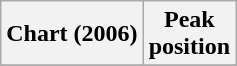<table class="wikitable">
<tr>
<th>Chart (2006)</th>
<th>Peak<br>position</th>
</tr>
<tr>
</tr>
</table>
